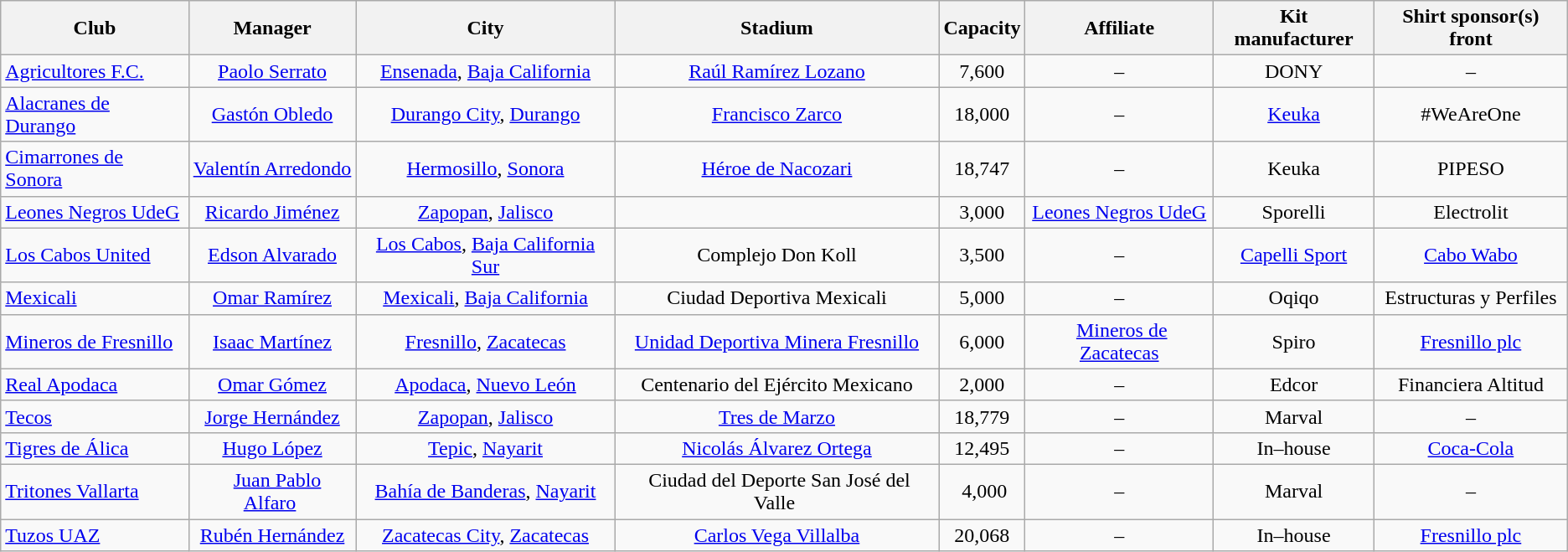<table class="wikitable sortable" style="text-align: center;">
<tr>
<th>Club</th>
<th>Manager</th>
<th>City</th>
<th>Stadium</th>
<th>Capacity</th>
<th>Affiliate</th>
<th>Kit manufacturer</th>
<th>Shirt sponsor(s) front</th>
</tr>
<tr>
<td align="left"><a href='#'>Agricultores F.C.</a></td>
<td> <a href='#'>Paolo Serrato</a></td>
<td><a href='#'>Ensenada</a>, <a href='#'>Baja California</a></td>
<td><a href='#'>Raúl Ramírez Lozano</a></td>
<td>7,600</td>
<td>–</td>
<td>DONY</td>
<td>–</td>
</tr>
<tr>
<td align="left"><a href='#'>Alacranes de Durango</a></td>
<td> <a href='#'>Gastón Obledo</a></td>
<td><a href='#'>Durango City</a>, <a href='#'>Durango</a></td>
<td><a href='#'>Francisco Zarco</a></td>
<td>18,000</td>
<td>–</td>
<td><a href='#'>Keuka</a></td>
<td>#WeAreOne</td>
</tr>
<tr>
<td align="left"><a href='#'>Cimarrones de Sonora</a></td>
<td> <a href='#'>Valentín Arredondo</a></td>
<td><a href='#'>Hermosillo</a>, <a href='#'>Sonora</a></td>
<td><a href='#'>Héroe de Nacozari</a></td>
<td>18,747</td>
<td>–</td>
<td>Keuka</td>
<td>PIPESO</td>
</tr>
<tr>
<td align="left"><a href='#'>Leones Negros UdeG</a></td>
<td> <a href='#'>Ricardo Jiménez</a></td>
<td><a href='#'>Zapopan</a>, <a href='#'>Jalisco</a></td>
<td></td>
<td>3,000</td>
<td><a href='#'>Leones Negros UdeG</a></td>
<td>Sporelli</td>
<td>Electrolit</td>
</tr>
<tr>
<td align="left"><a href='#'>Los Cabos United</a></td>
<td> <a href='#'>Edson Alvarado</a></td>
<td><a href='#'>Los Cabos</a>, <a href='#'>Baja California Sur</a></td>
<td>Complejo Don Koll</td>
<td>3,500</td>
<td>–</td>
<td><a href='#'>Capelli Sport</a></td>
<td><a href='#'>Cabo Wabo</a></td>
</tr>
<tr>
<td align="left"><a href='#'>Mexicali</a></td>
<td> <a href='#'>Omar Ramírez</a></td>
<td><a href='#'>Mexicali</a>, <a href='#'>Baja California</a></td>
<td>Ciudad Deportiva Mexicali</td>
<td>5,000</td>
<td>–</td>
<td>Oqiqo</td>
<td>Estructuras y Perfiles</td>
</tr>
<tr>
<td align="left"><a href='#'>Mineros de Fresnillo</a></td>
<td> <a href='#'>Isaac Martínez</a></td>
<td><a href='#'>Fresnillo</a>, <a href='#'>Zacatecas</a></td>
<td><a href='#'>Unidad Deportiva Minera Fresnillo</a></td>
<td>6,000</td>
<td> <a href='#'>Mineros de Zacatecas</a></td>
<td>Spiro</td>
<td><a href='#'>Fresnillo plc</a></td>
</tr>
<tr>
<td align="left"><a href='#'>Real Apodaca</a></td>
<td> <a href='#'>Omar Gómez</a></td>
<td><a href='#'>Apodaca</a>, <a href='#'>Nuevo León</a></td>
<td>Centenario del Ejército Mexicano</td>
<td>2,000</td>
<td>–</td>
<td>Edcor</td>
<td>Financiera Altitud</td>
</tr>
<tr>
<td align="left"><a href='#'>Tecos</a></td>
<td> <a href='#'>Jorge Hernández</a></td>
<td><a href='#'>Zapopan</a>, <a href='#'>Jalisco</a></td>
<td><a href='#'>Tres de Marzo</a></td>
<td>18,779</td>
<td>–</td>
<td>Marval</td>
<td>–</td>
</tr>
<tr>
<td align="left"><a href='#'>Tigres de Álica</a></td>
<td> <a href='#'>Hugo López</a></td>
<td><a href='#'>Tepic</a>, <a href='#'>Nayarit</a></td>
<td><a href='#'>Nicolás Álvarez Ortega</a></td>
<td>12,495</td>
<td>–</td>
<td>In–house</td>
<td><a href='#'>Coca-Cola</a></td>
</tr>
<tr>
<td align="left"><a href='#'>Tritones Vallarta</a> </td>
<td>  <a href='#'>Juan Pablo Alfaro</a> </td>
<td> <a href='#'>Bahía de Banderas</a>, <a href='#'>Nayarit</a> </td>
<td> Ciudad del Deporte San José del Valle </td>
<td> 4,000</td>
<td>–</td>
<td>Marval</td>
<td>–</td>
</tr>
<tr>
<td align="left"><a href='#'>Tuzos UAZ</a></td>
<td> <a href='#'>Rubén Hernández</a></td>
<td><a href='#'>Zacatecas City</a>, <a href='#'>Zacatecas</a></td>
<td><a href='#'>Carlos Vega Villalba</a></td>
<td>20,068</td>
<td>–</td>
<td>In–house</td>
<td><a href='#'>Fresnillo plc</a></td>
</tr>
</table>
